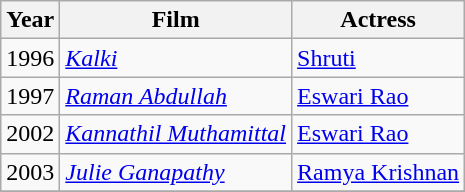<table class="wikitable sortable">
<tr>
<th>Year</th>
<th>Film</th>
<th>Actress</th>
</tr>
<tr>
<td>1996</td>
<td><a href='#'><em>Kalki</em></a></td>
<td><a href='#'>Shruti</a></td>
</tr>
<tr>
<td>1997</td>
<td><em><a href='#'>Raman Abdullah</a></em></td>
<td><a href='#'>Eswari Rao</a></td>
</tr>
<tr>
<td>2002</td>
<td><em><a href='#'>Kannathil Muthamittal</a></em></td>
<td><a href='#'>Eswari Rao</a></td>
</tr>
<tr>
<td>2003</td>
<td><em><a href='#'>Julie Ganapathy</a></em></td>
<td><a href='#'>Ramya Krishnan</a></td>
</tr>
<tr>
</tr>
</table>
